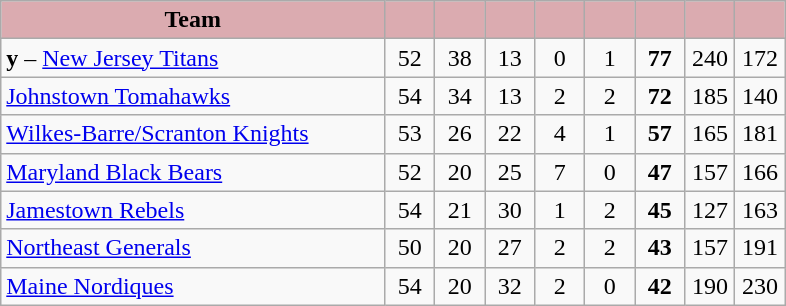<table class="wikitable" style="text-align:center">
<tr>
<th style="background:#dbabb0; width:46%;">Team</th>
<th style="background:#dbabb0; width:6%;"></th>
<th style="background:#dbabb0; width:6%;"></th>
<th style="background:#dbabb0; width:6%;"></th>
<th style="background:#dbabb0; width:6%;"></th>
<th style="background:#dbabb0; width:6%;"></th>
<th style="background:#dbabb0; width:6%;"></th>
<th style="background:#dbabb0; width:6%;"></th>
<th style="background:#dbabb0; width:6%;"></th>
</tr>
<tr>
<td align=left><strong>y</strong> – <a href='#'>New Jersey Titans</a></td>
<td>52</td>
<td>38</td>
<td>13</td>
<td>0</td>
<td>1</td>
<td><strong>77</strong></td>
<td>240</td>
<td>172</td>
</tr>
<tr>
<td align=left><a href='#'>Johnstown Tomahawks</a></td>
<td>54</td>
<td>34</td>
<td>13</td>
<td>2</td>
<td>2</td>
<td><strong>72</strong></td>
<td>185</td>
<td>140</td>
</tr>
<tr>
<td align=left><a href='#'>Wilkes-Barre/Scranton Knights</a></td>
<td>53</td>
<td>26</td>
<td>22</td>
<td>4</td>
<td>1</td>
<td><strong>57</strong></td>
<td>165</td>
<td>181</td>
</tr>
<tr>
<td align=left><a href='#'>Maryland Black Bears</a></td>
<td>52</td>
<td>20</td>
<td>25</td>
<td>7</td>
<td>0</td>
<td><strong>47</strong></td>
<td>157</td>
<td>166</td>
</tr>
<tr>
<td align=left><a href='#'>Jamestown Rebels</a></td>
<td>54</td>
<td>21</td>
<td>30</td>
<td>1</td>
<td>2</td>
<td><strong>45</strong></td>
<td>127</td>
<td>163</td>
</tr>
<tr>
<td align=left><a href='#'>Northeast Generals</a></td>
<td>50</td>
<td>20</td>
<td>27</td>
<td>2</td>
<td>2</td>
<td><strong>43</strong></td>
<td>157</td>
<td>191</td>
</tr>
<tr>
<td align=left><a href='#'>Maine Nordiques</a></td>
<td>54</td>
<td>20</td>
<td>32</td>
<td>2</td>
<td>0</td>
<td><strong>42</strong></td>
<td>190</td>
<td>230</td>
</tr>
</table>
